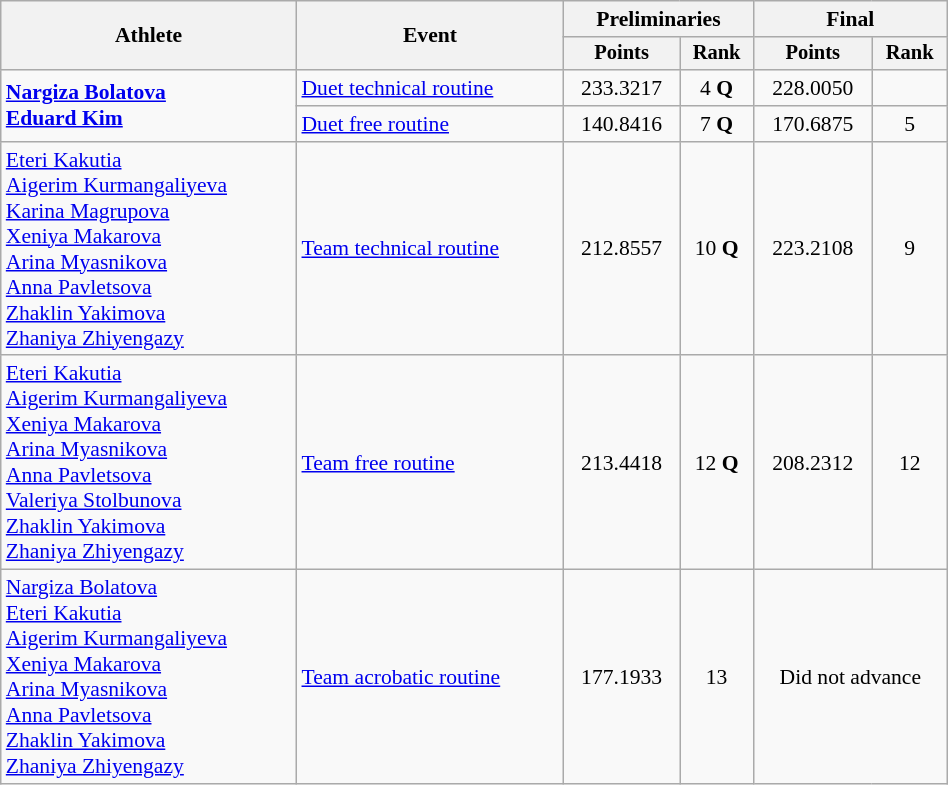<table class="wikitable" style="text-align:center; font-size:90%; width:50%;">
<tr>
<th rowspan="2">Athlete</th>
<th rowspan="2">Event</th>
<th colspan="2">Preliminaries</th>
<th colspan="2">Final</th>
</tr>
<tr style="font-size:95%">
<th>Points</th>
<th>Rank</th>
<th>Points</th>
<th>Rank</th>
</tr>
<tr>
<td align=left rowspan=2><strong><a href='#'>Nargiza Bolatova</a><br><a href='#'>Eduard Kim</a></strong></td>
<td align=left><a href='#'>Duet technical routine</a></td>
<td>233.3217</td>
<td>4 <strong>Q</strong></td>
<td>228.0050</td>
<td></td>
</tr>
<tr>
<td align=left><a href='#'>Duet free routine</a></td>
<td>140.8416</td>
<td>7 <strong>Q</strong></td>
<td>170.6875</td>
<td>5</td>
</tr>
<tr>
<td align=left><a href='#'>Eteri Kakutia</a><br><a href='#'>Aigerim Kurmangaliyeva</a><br><a href='#'>Karina Magrupova</a><br><a href='#'>Xeniya Makarova</a><br><a href='#'>Arina Myasnikova</a><br><a href='#'>Anna Pavletsova</a><br><a href='#'>Zhaklin Yakimova</a><br><a href='#'>Zhaniya Zhiyengazy</a></td>
<td align=left><a href='#'>Team technical routine</a></td>
<td>212.8557</td>
<td>10 <strong>Q</strong></td>
<td>223.2108</td>
<td>9</td>
</tr>
<tr>
<td align=left><a href='#'>Eteri Kakutia</a><br><a href='#'>Aigerim Kurmangaliyeva</a><br><a href='#'>Xeniya Makarova</a><br><a href='#'>Arina Myasnikova</a><br><a href='#'>Anna Pavletsova</a><br><a href='#'>Valeriya Stolbunova</a><br><a href='#'>Zhaklin Yakimova</a><br><a href='#'>Zhaniya Zhiyengazy</a></td>
<td align=left><a href='#'>Team free routine</a></td>
<td>213.4418</td>
<td>12 <strong>Q</strong></td>
<td>208.2312</td>
<td>12</td>
</tr>
<tr>
<td align=left><a href='#'>Nargiza Bolatova</a> <br><a href='#'>Eteri Kakutia</a><br><a href='#'>Aigerim Kurmangaliyeva</a><br><a href='#'>Xeniya Makarova</a><br><a href='#'>Arina Myasnikova</a><br><a href='#'>Anna Pavletsova</a><br><a href='#'>Zhaklin Yakimova</a><br><a href='#'>Zhaniya Zhiyengazy</a></td>
<td align=left><a href='#'>Team acrobatic routine</a></td>
<td>177.1933</td>
<td>13</td>
<td colspan=2>Did not advance</td>
</tr>
</table>
